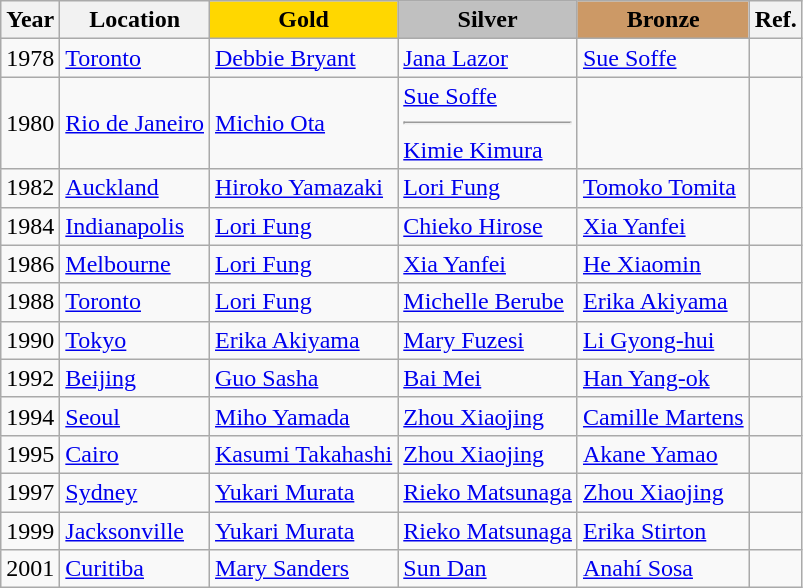<table class="wikitable">
<tr>
<th>Year</th>
<th>Location</th>
<th style="background-color:gold;">Gold</th>
<th style="background-color:silver;">Silver</th>
<th style="background-color:#cc9966;">Bronze</th>
<th>Ref.</th>
</tr>
<tr>
<td>1978</td>
<td> <a href='#'>Toronto</a></td>
<td> <a href='#'>Debbie Bryant</a></td>
<td> <a href='#'>Jana Lazor</a></td>
<td> <a href='#'>Sue Soffe</a></td>
<td></td>
</tr>
<tr>
<td>1980</td>
<td> <a href='#'>Rio de Janeiro</a></td>
<td> <a href='#'>Michio Ota</a></td>
<td> <a href='#'>Sue Soffe</a><hr> <a href='#'>Kimie Kimura</a></td>
<td></td>
<td></td>
</tr>
<tr>
<td>1982</td>
<td> <a href='#'>Auckland</a></td>
<td> <a href='#'>Hiroko Yamazaki</a></td>
<td> <a href='#'>Lori Fung</a></td>
<td> <a href='#'>Tomoko Tomita</a></td>
<td></td>
</tr>
<tr>
<td>1984</td>
<td> <a href='#'>Indianapolis</a></td>
<td> <a href='#'>Lori Fung</a></td>
<td> <a href='#'>Chieko Hirose</a></td>
<td> <a href='#'>Xia Yanfei</a></td>
<td></td>
</tr>
<tr>
<td>1986</td>
<td> <a href='#'>Melbourne</a></td>
<td> <a href='#'>Lori Fung</a></td>
<td> <a href='#'>Xia Yanfei</a></td>
<td> <a href='#'>He Xiaomin</a></td>
<td></td>
</tr>
<tr>
<td>1988</td>
<td> <a href='#'>Toronto</a></td>
<td> <a href='#'>Lori Fung</a></td>
<td> <a href='#'>Michelle Berube</a></td>
<td> <a href='#'>Erika Akiyama</a></td>
<td></td>
</tr>
<tr>
<td>1990</td>
<td> <a href='#'>Tokyo</a></td>
<td> <a href='#'>Erika Akiyama</a></td>
<td> <a href='#'>Mary Fuzesi</a></td>
<td> <a href='#'>Li Gyong-hui</a></td>
<td></td>
</tr>
<tr>
<td>1992</td>
<td> <a href='#'>Beijing</a></td>
<td> <a href='#'>Guo Sasha</a></td>
<td> <a href='#'>Bai Mei</a></td>
<td> <a href='#'>Han Yang-ok</a></td>
<td></td>
</tr>
<tr>
<td>1994</td>
<td> <a href='#'>Seoul</a></td>
<td> <a href='#'>Miho Yamada</a></td>
<td> <a href='#'>Zhou Xiaojing</a></td>
<td> <a href='#'>Camille Martens</a></td>
<td></td>
</tr>
<tr>
<td>1995</td>
<td> <a href='#'>Cairo</a></td>
<td> <a href='#'>Kasumi Takahashi</a></td>
<td> <a href='#'>Zhou Xiaojing</a></td>
<td> <a href='#'>Akane Yamao</a></td>
<td></td>
</tr>
<tr>
<td>1997</td>
<td> <a href='#'>Sydney</a></td>
<td> <a href='#'>Yukari Murata</a></td>
<td> <a href='#'>Rieko Matsunaga</a></td>
<td> <a href='#'>Zhou Xiaojing</a></td>
<td></td>
</tr>
<tr>
<td>1999</td>
<td> <a href='#'>Jacksonville</a></td>
<td> <a href='#'>Yukari Murata</a></td>
<td> <a href='#'>Rieko Matsunaga</a></td>
<td> <a href='#'>Erika Stirton</a></td>
<td></td>
</tr>
<tr>
<td>2001</td>
<td> <a href='#'>Curitiba</a></td>
<td> <a href='#'>Mary Sanders</a></td>
<td> <a href='#'>Sun Dan</a></td>
<td> <a href='#'>Anahí Sosa</a></td>
<td></td>
</tr>
</table>
